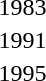<table>
<tr>
<td>1983</td>
<td></td>
<td></td>
<td></td>
</tr>
<tr>
<td>1991</td>
<td></td>
<td></td>
<td></td>
</tr>
<tr>
<td>1995</td>
<td></td>
<td></td>
<td></td>
</tr>
</table>
